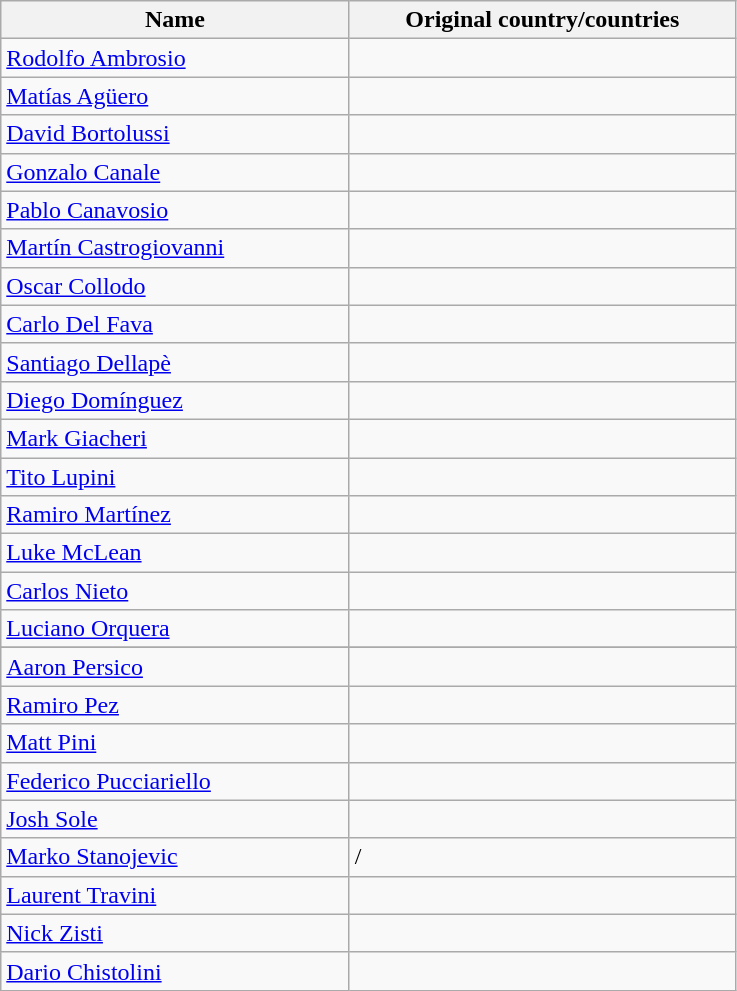<table class="wikitable">
<tr>
<th width="225">Name</th>
<th width="250">Original country/countries</th>
</tr>
<tr>
<td><a href='#'>Rodolfo Ambrosio</a></td>
<td></td>
</tr>
<tr>
<td><a href='#'>Matías Agüero</a></td>
<td></td>
</tr>
<tr>
<td><a href='#'>David Bortolussi</a></td>
<td></td>
</tr>
<tr>
<td><a href='#'>Gonzalo Canale</a></td>
<td></td>
</tr>
<tr>
<td><a href='#'>Pablo Canavosio</a></td>
<td></td>
</tr>
<tr>
<td><a href='#'>Martín Castrogiovanni</a></td>
<td></td>
</tr>
<tr>
<td><a href='#'>Oscar Collodo</a></td>
<td></td>
</tr>
<tr>
<td><a href='#'>Carlo Del Fava</a></td>
<td></td>
</tr>
<tr>
<td><a href='#'>Santiago Dellapè</a></td>
<td></td>
</tr>
<tr>
<td><a href='#'>Diego Domínguez</a></td>
<td></td>
</tr>
<tr>
<td><a href='#'>Mark Giacheri</a></td>
<td></td>
</tr>
<tr>
<td><a href='#'>Tito Lupini</a></td>
<td></td>
</tr>
<tr>
<td><a href='#'>Ramiro Martínez</a></td>
<td></td>
</tr>
<tr>
<td><a href='#'>Luke McLean</a></td>
<td></td>
</tr>
<tr>
<td><a href='#'>Carlos Nieto</a></td>
<td></td>
</tr>
<tr>
<td><a href='#'>Luciano Orquera</a></td>
<td></td>
</tr>
<tr>
</tr>
<tr>
<td><a href='#'>Aaron Persico</a></td>
<td> </td>
</tr>
<tr>
<td><a href='#'>Ramiro Pez</a></td>
<td></td>
</tr>
<tr>
<td><a href='#'>Matt Pini</a></td>
<td></td>
</tr>
<tr>
<td><a href='#'>Federico Pucciariello</a></td>
<td></td>
</tr>
<tr>
<td><a href='#'>Josh Sole</a></td>
<td></td>
</tr>
<tr>
<td><a href='#'>Marko Stanojevic</a></td>
<td> / <br></td>
</tr>
<tr>
<td><a href='#'>Laurent Travini</a></td>
<td></td>
</tr>
<tr>
<td><a href='#'>Nick Zisti</a></td>
<td></td>
</tr>
<tr>
<td><a href='#'>Dario Chistolini</a></td>
<td></td>
</tr>
</table>
